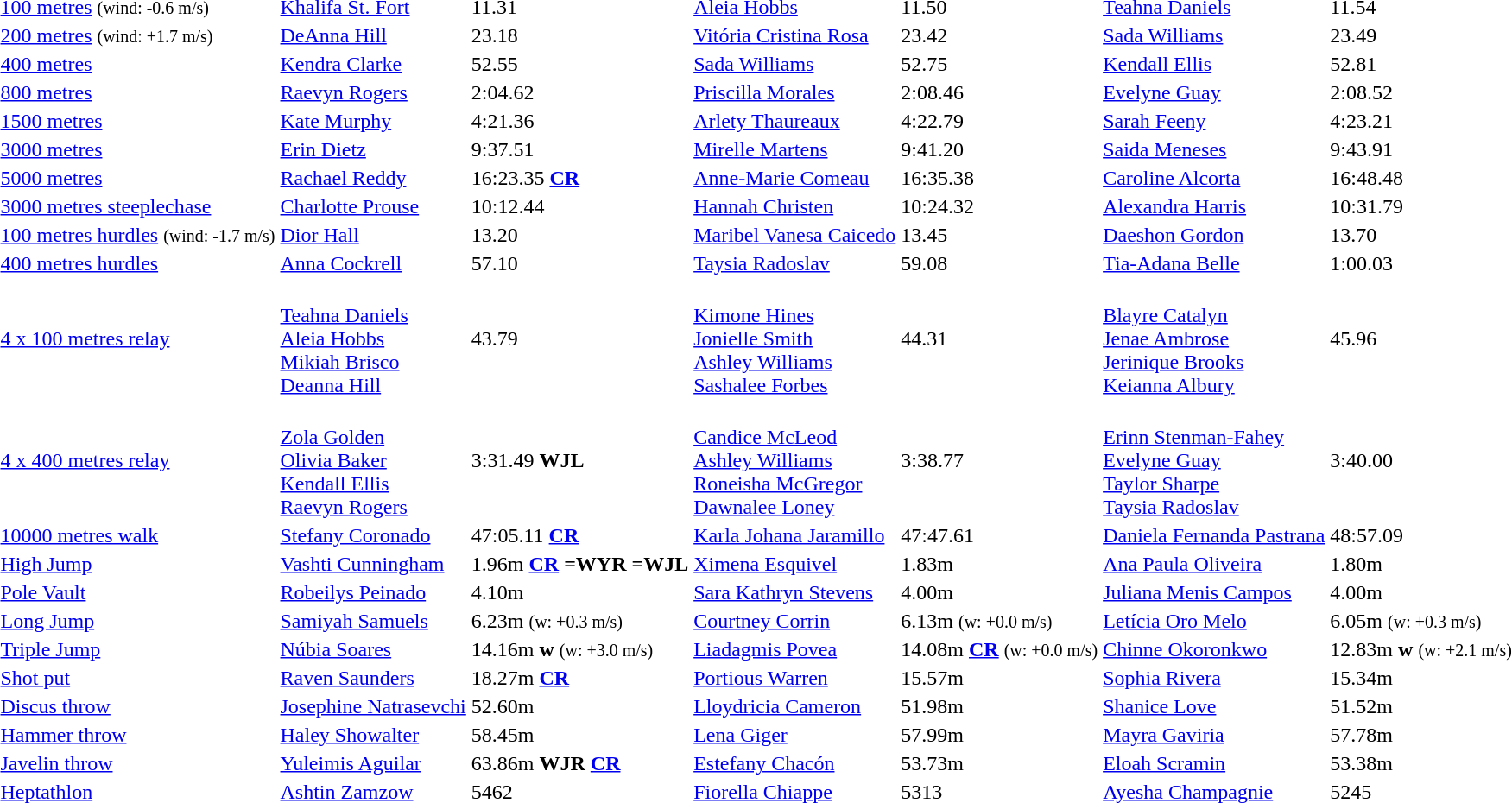<table>
<tr>
<td><a href='#'>100 metres</a> <small>(wind: -0.6 m/s)</small></td>
<td align=left><a href='#'>Khalifa St. Fort</a><br> </td>
<td>11.31</td>
<td align=left><a href='#'>Aleia Hobbs</a><br> </td>
<td>11.50</td>
<td align=left><a href='#'>Teahna Daniels</a><br> </td>
<td>11.54</td>
</tr>
<tr>
<td><a href='#'>200 metres</a> <small>(wind: +1.7 m/s)</small></td>
<td align=left><a href='#'>DeAnna Hill</a><br> </td>
<td>23.18</td>
<td align=left><a href='#'>Vitória Cristina Rosa</a><br> </td>
<td>23.42</td>
<td align=left><a href='#'>Sada Williams</a><br> </td>
<td>23.49</td>
</tr>
<tr>
<td><a href='#'>400 metres</a></td>
<td align=left><a href='#'>Kendra Clarke</a><br> </td>
<td>52.55</td>
<td align=left><a href='#'>Sada Williams</a><br> </td>
<td>52.75</td>
<td align=left><a href='#'>Kendall Ellis</a><br> </td>
<td>52.81</td>
</tr>
<tr>
<td><a href='#'>800 metres</a></td>
<td align=left><a href='#'>Raevyn Rogers</a><br> </td>
<td>2:04.62</td>
<td align=left><a href='#'>Priscilla Morales</a><br> </td>
<td>2:08.46</td>
<td align=left><a href='#'>Evelyne Guay</a><br> </td>
<td>2:08.52</td>
</tr>
<tr>
<td><a href='#'>1500 metres</a></td>
<td align=left><a href='#'>Kate Murphy</a><br> </td>
<td>4:21.36</td>
<td align=left><a href='#'>Arlety Thaureaux</a><br> </td>
<td>4:22.79</td>
<td align=left><a href='#'>Sarah Feeny</a><br> </td>
<td>4:23.21</td>
</tr>
<tr>
<td><a href='#'>3000 metres</a></td>
<td align=left><a href='#'>Erin Dietz</a><br> </td>
<td>9:37.51</td>
<td align=left><a href='#'>Mirelle Martens</a><br> </td>
<td>9:41.20</td>
<td align=left><a href='#'>Saida Meneses</a><br> </td>
<td>9:43.91</td>
</tr>
<tr>
<td><a href='#'>5000 metres</a></td>
<td align=left><a href='#'>Rachael Reddy</a><br> </td>
<td>16:23.35 <a href='#'><strong>CR</strong></a></td>
<td align=left><a href='#'>Anne-Marie Comeau</a><br> </td>
<td>16:35.38</td>
<td align=left><a href='#'>Caroline Alcorta</a><br> </td>
<td>16:48.48</td>
</tr>
<tr>
<td><a href='#'>3000 metres steeplechase</a></td>
<td align=left><a href='#'>Charlotte Prouse</a><br> </td>
<td>10:12.44</td>
<td align=left><a href='#'>Hannah Christen</a><br> </td>
<td>10:24.32</td>
<td align=left><a href='#'>Alexandra Harris</a><br> </td>
<td>10:31.79</td>
</tr>
<tr>
<td><a href='#'>100 metres hurdles</a> <small>(wind: -1.7 m/s)</small></td>
<td align=left><a href='#'>Dior Hall</a><br> </td>
<td>13.20</td>
<td align=left><a href='#'>Maribel Vanesa Caicedo</a><br> </td>
<td>13.45</td>
<td align=left><a href='#'>Daeshon Gordon</a><br> </td>
<td>13.70</td>
</tr>
<tr>
<td><a href='#'>400 metres hurdles</a></td>
<td align=left><a href='#'>Anna Cockrell</a><br> </td>
<td>57.10</td>
<td align=left><a href='#'>Taysia Radoslav</a><br> </td>
<td>59.08</td>
<td align=left><a href='#'>Tia-Adana Belle</a><br> </td>
<td>1:00.03</td>
</tr>
<tr>
<td><a href='#'>4 x 100 metres relay</a></td>
<td> <br> <a href='#'>Teahna Daniels</a><br><a href='#'>Aleia Hobbs</a><br><a href='#'>Mikiah Brisco</a><br><a href='#'>Deanna Hill</a></td>
<td>43.79</td>
<td> <br> <a href='#'>Kimone Hines</a><br><a href='#'>Jonielle Smith</a><br><a href='#'>Ashley Williams</a><br><a href='#'>Sashalee Forbes</a></td>
<td>44.31</td>
<td> <br> <a href='#'>Blayre Catalyn</a><br><a href='#'>Jenae Ambrose</a><br><a href='#'>Jerinique Brooks</a><br><a href='#'>Keianna Albury</a></td>
<td>45.96</td>
</tr>
<tr>
<td><a href='#'>4 x 400 metres relay</a></td>
<td> <br> <a href='#'>Zola Golden</a><br><a href='#'>Olivia Baker</a><br><a href='#'>Kendall Ellis</a><br><a href='#'>Raevyn Rogers</a></td>
<td>3:31.49 <strong>WJL</strong></td>
<td> <br> <a href='#'>Candice McLeod</a><br><a href='#'>Ashley Williams</a><br><a href='#'>Roneisha McGregor</a><br><a href='#'>Dawnalee Loney</a></td>
<td>3:38.77</td>
<td> <br> <a href='#'>Erinn Stenman-Fahey</a><br><a href='#'>Evelyne Guay</a><br><a href='#'>Taylor Sharpe</a><br><a href='#'>Taysia Radoslav</a></td>
<td>3:40.00</td>
</tr>
<tr>
<td><a href='#'>10000 metres walk</a></td>
<td align=left><a href='#'>Stefany Coronado</a><br> </td>
<td>47:05.11 <a href='#'><strong>CR</strong></a></td>
<td align=left><a href='#'>Karla Johana Jaramillo</a><br> </td>
<td>47:47.61</td>
<td align=left><a href='#'>Daniela Fernanda Pastrana</a><br> </td>
<td>48:57.09</td>
</tr>
<tr>
<td><a href='#'>High Jump</a></td>
<td align=left><a href='#'>Vashti Cunningham</a><br> </td>
<td>1.96m <a href='#'><strong>CR</strong></a> <strong>=WYR</strong> <strong>=WJL</strong></td>
<td align=left><a href='#'>Ximena Esquivel</a><br> </td>
<td>1.83m</td>
<td align=left><a href='#'>Ana Paula Oliveira</a><br> </td>
<td>1.80m</td>
</tr>
<tr>
<td><a href='#'>Pole Vault</a></td>
<td align=left><a href='#'>Robeilys Peinado</a><br> </td>
<td>4.10m</td>
<td align=left><a href='#'>Sara Kathryn Stevens</a><br> </td>
<td>4.00m</td>
<td align=left><a href='#'>Juliana Menis Campos</a><br> </td>
<td>4.00m</td>
</tr>
<tr>
<td><a href='#'>Long Jump</a></td>
<td align=left><a href='#'>Samiyah Samuels</a><br> </td>
<td>6.23m <small>(w: +0.3 m/s)</small></td>
<td align=left><a href='#'>Courtney Corrin</a><br> </td>
<td>6.13m <small>(w: +0.0 m/s)</small></td>
<td align=left><a href='#'>Letícia Oro Melo</a><br> </td>
<td>6.05m <small>(w: +0.3 m/s)</small></td>
</tr>
<tr>
<td><a href='#'>Triple Jump</a></td>
<td align=left><a href='#'>Núbia Soares</a><br> </td>
<td>14.16m <strong>w</strong> <small>(w: +3.0 m/s)</small></td>
<td align=left><a href='#'>Liadagmis Povea</a><br> </td>
<td>14.08m <a href='#'><strong>CR</strong></a> <small>(w: +0.0 m/s)</small></td>
<td align=left><a href='#'>Chinne Okoronkwo</a><br> </td>
<td>12.83m <strong>w</strong> <small>(w: +2.1 m/s)</small></td>
</tr>
<tr>
<td><a href='#'>Shot put</a></td>
<td align=left><a href='#'>Raven Saunders</a><br> </td>
<td>18.27m <a href='#'><strong>CR</strong></a></td>
<td align=left><a href='#'>Portious Warren</a><br> </td>
<td>15.57m</td>
<td align=left><a href='#'>Sophia Rivera</a><br> </td>
<td>15.34m</td>
</tr>
<tr>
<td><a href='#'>Discus throw</a></td>
<td align=left><a href='#'>Josephine Natrasevchi</a><br> </td>
<td>52.60m</td>
<td align=left><a href='#'>Lloydricia Cameron</a><br> </td>
<td>51.98m</td>
<td align=left><a href='#'>Shanice Love</a><br> </td>
<td>51.52m</td>
</tr>
<tr>
<td><a href='#'>Hammer throw</a></td>
<td align=left><a href='#'>Haley Showalter</a><br> </td>
<td>58.45m</td>
<td align=left><a href='#'>Lena Giger</a><br> </td>
<td>57.99m</td>
<td align=left><a href='#'>Mayra Gaviria</a><br> </td>
<td>57.78m</td>
</tr>
<tr>
<td><a href='#'>Javelin throw</a></td>
<td align=left><a href='#'>Yuleimis Aguilar</a><br> </td>
<td>63.86m <strong>WJR</strong> <a href='#'><strong>CR</strong></a></td>
<td align=left><a href='#'>Estefany Chacón</a><br> </td>
<td>53.73m</td>
<td align=left><a href='#'>Eloah Scramin</a><br> </td>
<td>53.38m</td>
</tr>
<tr>
<td><a href='#'>Heptathlon</a></td>
<td align=left><a href='#'>Ashtin Zamzow</a><br> </td>
<td>5462</td>
<td align=left><a href='#'>Fiorella Chiappe</a><br> </td>
<td>5313</td>
<td align=left><a href='#'>Ayesha Champagnie</a><br> </td>
<td>5245</td>
</tr>
</table>
